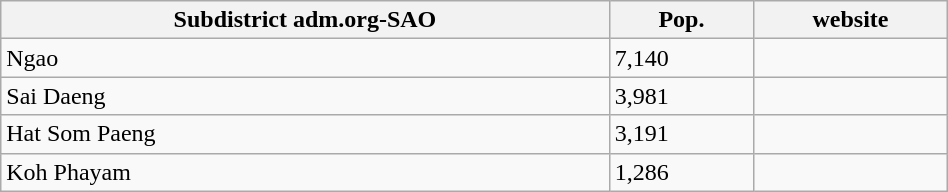<table class="wikitable" style="width:50%;">
<tr>
<th>Subdistrict adm.org-SAO</th>
<th>Pop.</th>
<th>website</th>
</tr>
<tr>
<td>Ngao</td>
<td>7,140</td>
<td></td>
</tr>
<tr>
<td>Sai Daeng</td>
<td>3,981</td>
<td></td>
</tr>
<tr>
<td>Hat Som Paeng</td>
<td>3,191</td>
<td></td>
</tr>
<tr>
<td>Koh Phayam</td>
<td>1,286</td>
<td></td>
</tr>
</table>
